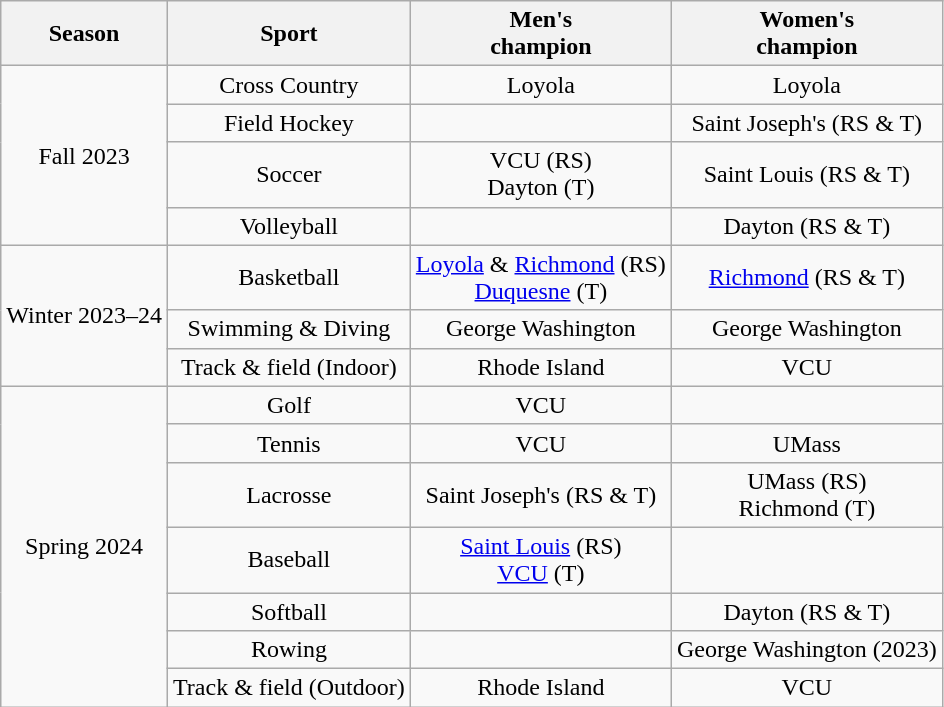<table class="wikitable" style = "text-align: center">
<tr>
<th>Season</th>
<th>Sport</th>
<th>Men's<br>champion</th>
<th>Women's<br>champion</th>
</tr>
<tr>
<td rowspan = "4">Fall 2023</td>
<td>Cross Country</td>
<td>Loyola</td>
<td>Loyola</td>
</tr>
<tr>
<td>Field Hockey</td>
<td> </td>
<td>Saint Joseph's (RS & T)</td>
</tr>
<tr>
<td>Soccer</td>
<td>VCU (RS)<br>Dayton (T)</td>
<td>Saint Louis (RS & T)</td>
</tr>
<tr>
<td>Volleyball</td>
<td> </td>
<td>Dayton (RS & T)</td>
</tr>
<tr>
<td rowspan = "3">Winter 2023–24</td>
<td>Basketball</td>
<td><a href='#'>Loyola</a> & <a href='#'>Richmond</a> (RS)<br><a href='#'>Duquesne</a> (T)</td>
<td><a href='#'>Richmond</a> (RS & T)</td>
</tr>
<tr>
<td>Swimming & Diving</td>
<td>George Washington</td>
<td>George Washington</td>
</tr>
<tr>
<td>Track & field (Indoor)</td>
<td>Rhode Island</td>
<td>VCU</td>
</tr>
<tr>
<td rowspan = "7">Spring 2024</td>
<td>Golf</td>
<td>VCU</td>
<td> </td>
</tr>
<tr>
<td>Tennis</td>
<td>VCU</td>
<td>UMass</td>
</tr>
<tr>
<td>Lacrosse</td>
<td>Saint Joseph's (RS & T)</td>
<td>UMass (RS)<br>Richmond (T)</td>
</tr>
<tr>
<td>Baseball</td>
<td><a href='#'>Saint Louis</a> (RS)<br><a href='#'>VCU</a> (T)</td>
<td> </td>
</tr>
<tr>
<td>Softball</td>
<td> </td>
<td>Dayton (RS & T)</td>
</tr>
<tr>
<td>Rowing</td>
<td> </td>
<td>George Washington (2023)</td>
</tr>
<tr>
<td>Track & field (Outdoor)</td>
<td>Rhode Island</td>
<td>VCU</td>
</tr>
</table>
